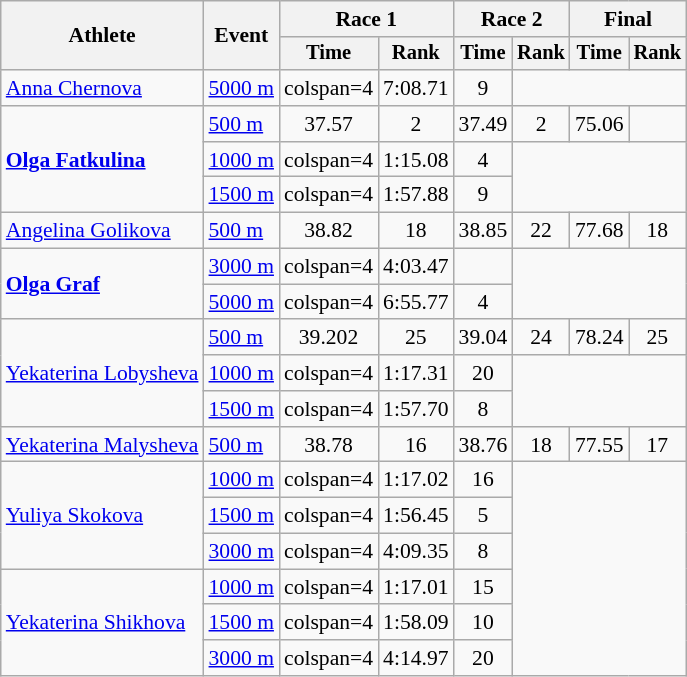<table class="wikitable" style="font-size:90%">
<tr>
<th rowspan=2>Athlete</th>
<th rowspan=2>Event</th>
<th colspan=2>Race 1</th>
<th colspan=2>Race 2</th>
<th colspan=2>Final</th>
</tr>
<tr style="font-size:95%">
<th>Time</th>
<th>Rank</th>
<th>Time</th>
<th>Rank</th>
<th>Time</th>
<th>Rank</th>
</tr>
<tr align=center>
<td align=left><a href='#'>Anna Chernova</a></td>
<td align=left><a href='#'>5000 m</a></td>
<td>colspan=4 </td>
<td>7:08.71</td>
<td>9</td>
</tr>
<tr align=center>
<td align=left rowspan=3><strong><a href='#'>Olga Fatkulina</a></strong></td>
<td align=left><a href='#'>500 m</a></td>
<td>37.57</td>
<td>2</td>
<td>37.49</td>
<td>2</td>
<td>75.06</td>
<td></td>
</tr>
<tr align=center>
<td align=left><a href='#'>1000 m</a></td>
<td>colspan=4 </td>
<td>1:15.08</td>
<td>4</td>
</tr>
<tr align=center>
<td align=left><a href='#'>1500 m</a></td>
<td>colspan=4 </td>
<td>1:57.88</td>
<td>9</td>
</tr>
<tr align=center>
<td align=left><a href='#'>Angelina Golikova</a></td>
<td align=left><a href='#'>500 m</a></td>
<td>38.82</td>
<td>18</td>
<td>38.85</td>
<td>22</td>
<td>77.68</td>
<td>18</td>
</tr>
<tr align=center>
<td align=left rowspan=2><strong><a href='#'>Olga Graf</a></strong></td>
<td align=left><a href='#'>3000 m</a></td>
<td>colspan=4 </td>
<td>4:03.47</td>
<td></td>
</tr>
<tr align=center>
<td align=left><a href='#'>5000 m</a></td>
<td>colspan=4 </td>
<td>6:55.77</td>
<td>4</td>
</tr>
<tr align=center>
<td align=left rowspan=3><a href='#'>Yekaterina Lobysheva</a></td>
<td align=left><a href='#'>500 m</a></td>
<td>39.202</td>
<td>25</td>
<td>39.04</td>
<td>24</td>
<td>78.24</td>
<td>25</td>
</tr>
<tr align=center>
<td align=left><a href='#'>1000 m</a></td>
<td>colspan=4 </td>
<td>1:17.31</td>
<td>20</td>
</tr>
<tr align=center>
<td align=left><a href='#'>1500 m</a></td>
<td>colspan=4 </td>
<td>1:57.70</td>
<td>8</td>
</tr>
<tr align=center>
<td align=left><a href='#'>Yekaterina Malysheva</a></td>
<td align=left><a href='#'>500 m</a></td>
<td>38.78</td>
<td>16</td>
<td>38.76</td>
<td>18</td>
<td>77.55</td>
<td>17</td>
</tr>
<tr align=center>
<td align=left rowspan=3><a href='#'>Yuliya Skokova</a></td>
<td align=left><a href='#'>1000 m</a></td>
<td>colspan=4 </td>
<td>1:17.02</td>
<td>16</td>
</tr>
<tr align=center>
<td align=left><a href='#'>1500 m</a></td>
<td>colspan=4 </td>
<td>1:56.45</td>
<td>5</td>
</tr>
<tr align=center>
<td align=left><a href='#'>3000 m</a></td>
<td>colspan=4 </td>
<td>4:09.35</td>
<td>8</td>
</tr>
<tr align=center>
<td align=left rowspan=3><a href='#'>Yekaterina Shikhova</a></td>
<td align=left><a href='#'>1000 m</a></td>
<td>colspan=4 </td>
<td>1:17.01</td>
<td>15</td>
</tr>
<tr align=center>
<td align=left><a href='#'>1500 m</a></td>
<td>colspan=4 </td>
<td>1:58.09</td>
<td>10</td>
</tr>
<tr align=center>
<td align=left><a href='#'>3000 m</a></td>
<td>colspan=4 </td>
<td>4:14.97</td>
<td>20</td>
</tr>
</table>
